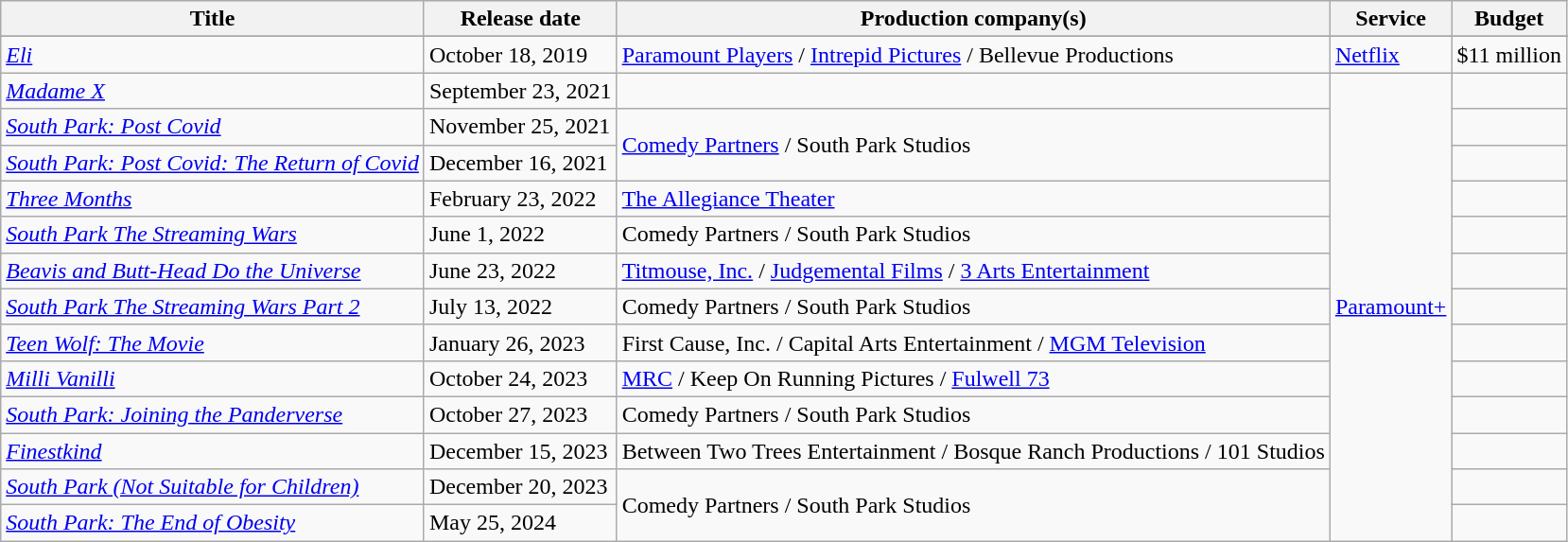<table class="wikitable sortable">
<tr>
<th scope="col">Title</th>
<th scope="col">Release date</th>
<th scope="col">Production company(s)</th>
<th scope="col">Service</th>
<th scope="col">Budget</th>
</tr>
<tr>
</tr>
<tr>
<td><em><a href='#'>Eli</a></em></td>
<td>October 18, 2019</td>
<td><a href='#'>Paramount Players</a> / <a href='#'>Intrepid Pictures</a> / Bellevue Productions</td>
<td><a href='#'>Netflix</a></td>
<td>$11 million</td>
</tr>
<tr>
<td><em><a href='#'>Madame X</a></em></td>
<td>September 23, 2021</td>
<td></td>
<td rowspan="13"><a href='#'>Paramount+</a></td>
<td></td>
</tr>
<tr>
<td><em><a href='#'>South Park: Post Covid</a></em></td>
<td>November 25, 2021</td>
<td rowspan="2"><a href='#'>Comedy Partners</a> / South Park Studios</td>
<td></td>
</tr>
<tr>
<td><em><a href='#'>South Park: Post Covid: The Return of Covid</a></em></td>
<td>December 16, 2021</td>
<td></td>
</tr>
<tr>
<td><em><a href='#'>Three Months</a></em></td>
<td>February 23, 2022</td>
<td><a href='#'>The Allegiance Theater</a></td>
<td></td>
</tr>
<tr>
<td><em><a href='#'>South Park The Streaming Wars</a></em></td>
<td>June 1, 2022</td>
<td>Comedy Partners / South Park Studios</td>
<td></td>
</tr>
<tr>
<td><em><a href='#'>Beavis and Butt-Head Do the Universe</a></em></td>
<td>June 23, 2022</td>
<td><a href='#'>Titmouse, Inc.</a> / <a href='#'>Judgemental Films</a> / <a href='#'>3 Arts Entertainment</a></td>
<td></td>
</tr>
<tr>
<td><em><a href='#'>South Park The Streaming Wars Part 2</a></em></td>
<td>July 13, 2022</td>
<td>Comedy Partners / South Park Studios</td>
<td></td>
</tr>
<tr>
<td><em><a href='#'>Teen Wolf: The Movie</a></em></td>
<td>January 26, 2023</td>
<td>First Cause, Inc. / Capital Arts Entertainment / <a href='#'>MGM Television</a></td>
<td></td>
</tr>
<tr>
<td><em><a href='#'>Milli Vanilli</a></em></td>
<td>October 24, 2023</td>
<td><a href='#'>MRC</a> / Keep On Running Pictures / <a href='#'>Fulwell 73</a></td>
<td></td>
</tr>
<tr>
<td><em><a href='#'>South Park: Joining the Panderverse</a></em></td>
<td>October 27, 2023</td>
<td>Comedy Partners / South Park Studios</td>
<td></td>
</tr>
<tr>
<td><em><a href='#'>Finestkind</a></em></td>
<td>December 15, 2023</td>
<td>Between Two Trees Entertainment / Bosque Ranch Productions / 101 Studios</td>
<td></td>
</tr>
<tr>
<td><em><a href='#'>South Park (Not Suitable for Children)</a></em></td>
<td>December 20, 2023</td>
<td rowspan="2">Comedy Partners / South Park Studios</td>
<td></td>
</tr>
<tr>
<td><em><a href='#'>South Park: The End of Obesity</a></em></td>
<td>May 25, 2024</td>
<td></td>
</tr>
</table>
